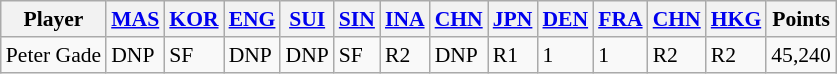<table class=wikitable style="font-size:90%;">
<tr>
<th>Player</th>
<th><a href='#'>MAS</a></th>
<th><a href='#'>KOR</a></th>
<th><a href='#'>ENG</a></th>
<th><a href='#'>SUI</a></th>
<th><a href='#'>SIN</a></th>
<th><a href='#'>INA</a></th>
<th><a href='#'>CHN</a></th>
<th><a href='#'>JPN</a></th>
<th><a href='#'>DEN</a></th>
<th><a href='#'>FRA</a></th>
<th><a href='#'>CHN</a></th>
<th><a href='#'>HKG</a></th>
<th>Points</th>
</tr>
<tr>
<td> Peter Gade</td>
<td>DNP</td>
<td>SF</td>
<td>DNP</td>
<td>DNP</td>
<td>SF</td>
<td>R2</td>
<td>DNP</td>
<td>R1</td>
<td>1</td>
<td>1</td>
<td>R2</td>
<td>R2</td>
<td>45,240</td>
</tr>
</table>
